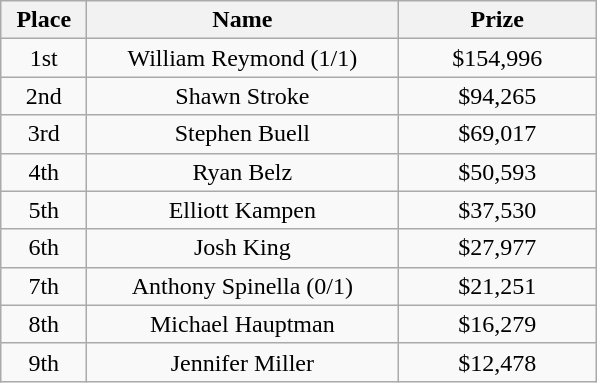<table class="wikitable">
<tr>
<th width="50">Place</th>
<th width="200">Name</th>
<th width="125">Prize</th>
</tr>
<tr>
<td align = "center">1st</td>
<td align = "center">William Reymond (1/1)</td>
<td align = "center">$154,996</td>
</tr>
<tr>
<td align = "center">2nd</td>
<td align = "center">Shawn Stroke</td>
<td align = "center">$94,265</td>
</tr>
<tr>
<td align = "center">3rd</td>
<td align = "center">Stephen Buell</td>
<td align = "center">$69,017</td>
</tr>
<tr>
<td align = "center">4th</td>
<td align = "center">Ryan Belz</td>
<td align = "center">$50,593</td>
</tr>
<tr>
<td align = "center">5th</td>
<td align = "center">Elliott Kampen</td>
<td align = "center">$37,530</td>
</tr>
<tr>
<td align = "center">6th</td>
<td align = "center">Josh King</td>
<td align = "center">$27,977</td>
</tr>
<tr>
<td align = "center">7th</td>
<td align = "center">Anthony Spinella (0/1)</td>
<td align = "center">$21,251</td>
</tr>
<tr>
<td align = "center">8th</td>
<td align = "center">Michael Hauptman</td>
<td align = "center">$16,279</td>
</tr>
<tr>
<td align = "center">9th</td>
<td align = "center">Jennifer Miller</td>
<td align = "center">$12,478</td>
</tr>
</table>
